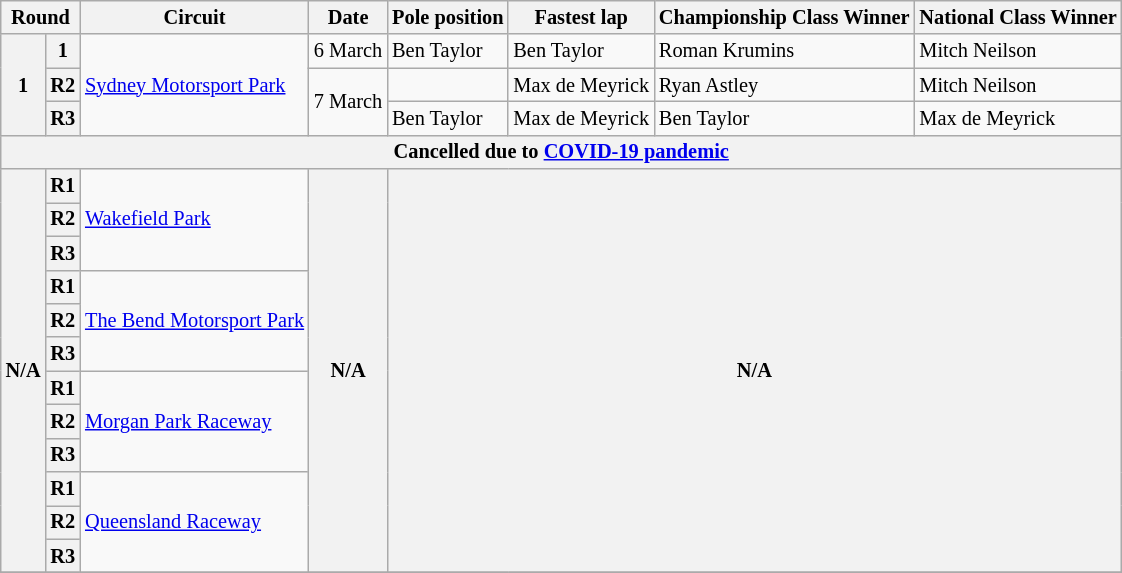<table class="wikitable" style="font-size: 85%;">
<tr>
<th colspan="2">Round</th>
<th>Circuit</th>
<th>Date</th>
<th>Pole position</th>
<th>Fastest lap</th>
<th>Championship Class Winner</th>
<th>National Class Winner</th>
</tr>
<tr>
<th rowspan="3">1</th>
<th>1</th>
<td rowspan=3> <a href='#'>Sydney Motorsport Park</a></td>
<td>6 March</td>
<td> Ben Taylor</td>
<td> Ben Taylor</td>
<td> Roman Krumins</td>
<td> Mitch Neilson</td>
</tr>
<tr>
<th>R2</th>
<td rowspan=2>7 March</td>
<td></td>
<td> Max de Meyrick</td>
<td> Ryan Astley</td>
<td> Mitch Neilson</td>
</tr>
<tr>
<th>R3</th>
<td> Ben Taylor</td>
<td> Max de Meyrick</td>
<td> Ben Taylor</td>
<td> Max de Meyrick</td>
</tr>
<tr>
<th colspan=8>Cancelled due to <a href='#'>COVID-19 pandemic</a></th>
</tr>
<tr>
<th rowspan="12">N/A</th>
<th>R1</th>
<td rowspan="3"> <a href='#'>Wakefield Park</a></td>
<th rowspan="12">N/A</th>
<th colspan="4" rowspan="12">N/A</th>
</tr>
<tr>
<th>R2</th>
</tr>
<tr>
<th>R3</th>
</tr>
<tr>
<th>R1</th>
<td rowspan="3"> <a href='#'>The Bend Motorsport Park</a></td>
</tr>
<tr>
<th>R2</th>
</tr>
<tr>
<th>R3</th>
</tr>
<tr>
<th>R1</th>
<td rowspan="3"> <a href='#'>Morgan Park Raceway</a></td>
</tr>
<tr>
<th>R2</th>
</tr>
<tr>
<th>R3</th>
</tr>
<tr>
<th>R1</th>
<td rowspan="3"> <a href='#'>Queensland Raceway</a></td>
</tr>
<tr>
<th>R2</th>
</tr>
<tr>
<th>R3</th>
</tr>
<tr>
</tr>
</table>
